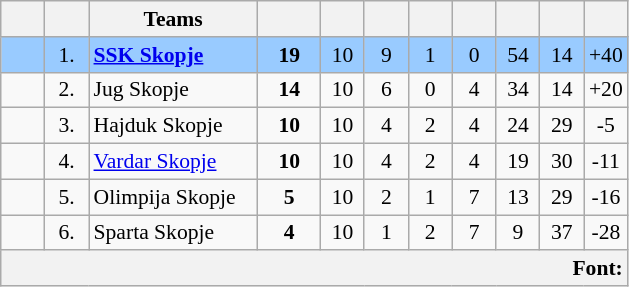<table class="wikitable sortable" style="text-align: center; font-size: 90%;">
<tr>
<th width=7%></th>
<th width=7%></th>
<th width=27%>Teams</th>
<th width=10%></th>
<th width=7%></th>
<th width=7%></th>
<th width=7%></th>
<th width=7%></th>
<th width=7%></th>
<th width=7%></th>
<th width=7%></th>
</tr>
<tr style=background:#99CBFF;>
<td></td>
<td>1.</td>
<td style="text-align:left;"><strong><a href='#'> SSK Skopje</a></strong></td>
<td><strong>19</strong></td>
<td>10</td>
<td>9</td>
<td>1</td>
<td>0</td>
<td>54</td>
<td>14</td>
<td>+40</td>
</tr>
<tr>
<td></td>
<td>2.</td>
<td style="text-align:left;">Jug Skopje</td>
<td><strong>14</strong></td>
<td>10</td>
<td>6</td>
<td>0</td>
<td>4</td>
<td>34</td>
<td>14</td>
<td>+20</td>
</tr>
<tr>
<td></td>
<td>3.</td>
<td style="text-align:left;">Hajduk Skopje</td>
<td><strong>10</strong></td>
<td>10</td>
<td>4</td>
<td>2</td>
<td>4</td>
<td>24</td>
<td>29</td>
<td>-5</td>
</tr>
<tr>
<td></td>
<td>4.</td>
<td style="text-align:left;"><a href='#'> Vardar Skopje</a></td>
<td><strong>10</strong></td>
<td>10</td>
<td>4</td>
<td>2</td>
<td>4</td>
<td>19</td>
<td>30</td>
<td>-11</td>
</tr>
<tr>
<td></td>
<td>5.</td>
<td style="text-align:left;">Olimpija Skopje</td>
<td><strong>5</strong></td>
<td>10</td>
<td>2</td>
<td>1</td>
<td>7</td>
<td>13</td>
<td>29</td>
<td>-16</td>
</tr>
<tr>
<td></td>
<td>6.</td>
<td style="text-align:left;">Sparta Skopje</td>
<td><strong>4</strong></td>
<td>10</td>
<td>1</td>
<td>2</td>
<td>7</td>
<td>9</td>
<td>37</td>
<td>-28</td>
</tr>
<tr>
<th colspan="11" style="text-align: right;">Font: </th>
</tr>
</table>
